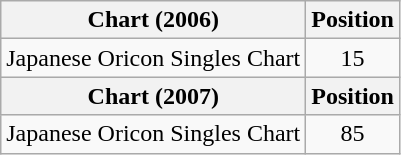<table class="wikitable sortable">
<tr>
<th>Chart (2006)</th>
<th>Position</th>
</tr>
<tr>
<td>Japanese Oricon Singles Chart</td>
<td align="center">15</td>
</tr>
<tr>
<th>Chart (2007)</th>
<th>Position</th>
</tr>
<tr>
<td>Japanese Oricon Singles Chart</td>
<td align="center">85</td>
</tr>
</table>
